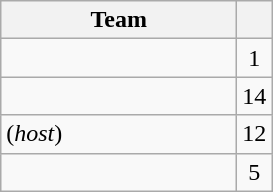<table class="wikitable" style="white-space:nowrap; display:inline-table;">
<tr>
<th style="width:150px">Team</th>
<th></th>
</tr>
<tr>
<td></td>
<td style="text-align:center">1</td>
</tr>
<tr>
<td></td>
<td style="text-align:center">14</td>
</tr>
<tr>
<td> (<em>host</em>)</td>
<td style="text-align:center">12</td>
</tr>
<tr>
<td></td>
<td style="text-align:center">5</td>
</tr>
</table>
